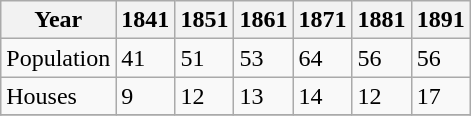<table class="wikitable">
<tr>
<th>Year</th>
<th>1841</th>
<th>1851</th>
<th>1861</th>
<th>1871</th>
<th>1881</th>
<th>1891</th>
</tr>
<tr>
<td>Population</td>
<td>41</td>
<td>51</td>
<td>53</td>
<td>64</td>
<td>56</td>
<td>56</td>
</tr>
<tr>
<td>Houses</td>
<td>9</td>
<td>12</td>
<td>13</td>
<td>14</td>
<td>12</td>
<td>17</td>
</tr>
<tr>
</tr>
</table>
